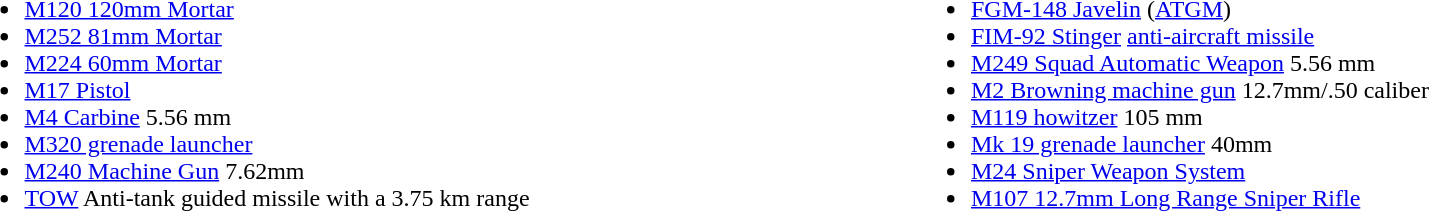<table style="width:100%;">
<tr valign=top>
<td style="width:50%;"><br><ul><li><a href='#'>M120 120mm Mortar</a></li><li><a href='#'>M252 81mm Mortar</a></li><li><a href='#'>M224 60mm Mortar</a></li><li><a href='#'>M17 Pistol</a></li><li><a href='#'>M4 Carbine</a> 5.56 mm</li><li><a href='#'>M320 grenade launcher</a></li><li><a href='#'>M240 Machine Gun</a> 7.62mm</li><li><a href='#'>TOW</a> Anti-tank guided missile with a 3.75 km range</li></ul></td>
<td style="width:50%;"><br><ul><li><a href='#'>FGM-148 Javelin</a> (<a href='#'>ATGM</a>)</li><li><a href='#'>FIM-92 Stinger</a> <a href='#'>anti-aircraft missile</a></li><li><a href='#'>M249 Squad Automatic Weapon</a> 5.56 mm</li><li><a href='#'>M2 Browning machine gun</a> 12.7mm/.50 caliber</li><li><a href='#'>M119 howitzer</a> 105 mm</li><li><a href='#'>Mk 19 grenade launcher</a> 40mm</li><li><a href='#'>M24 Sniper Weapon System</a></li><li><a href='#'>M107 12.7mm Long Range Sniper Rifle</a></li></ul></td>
</tr>
</table>
